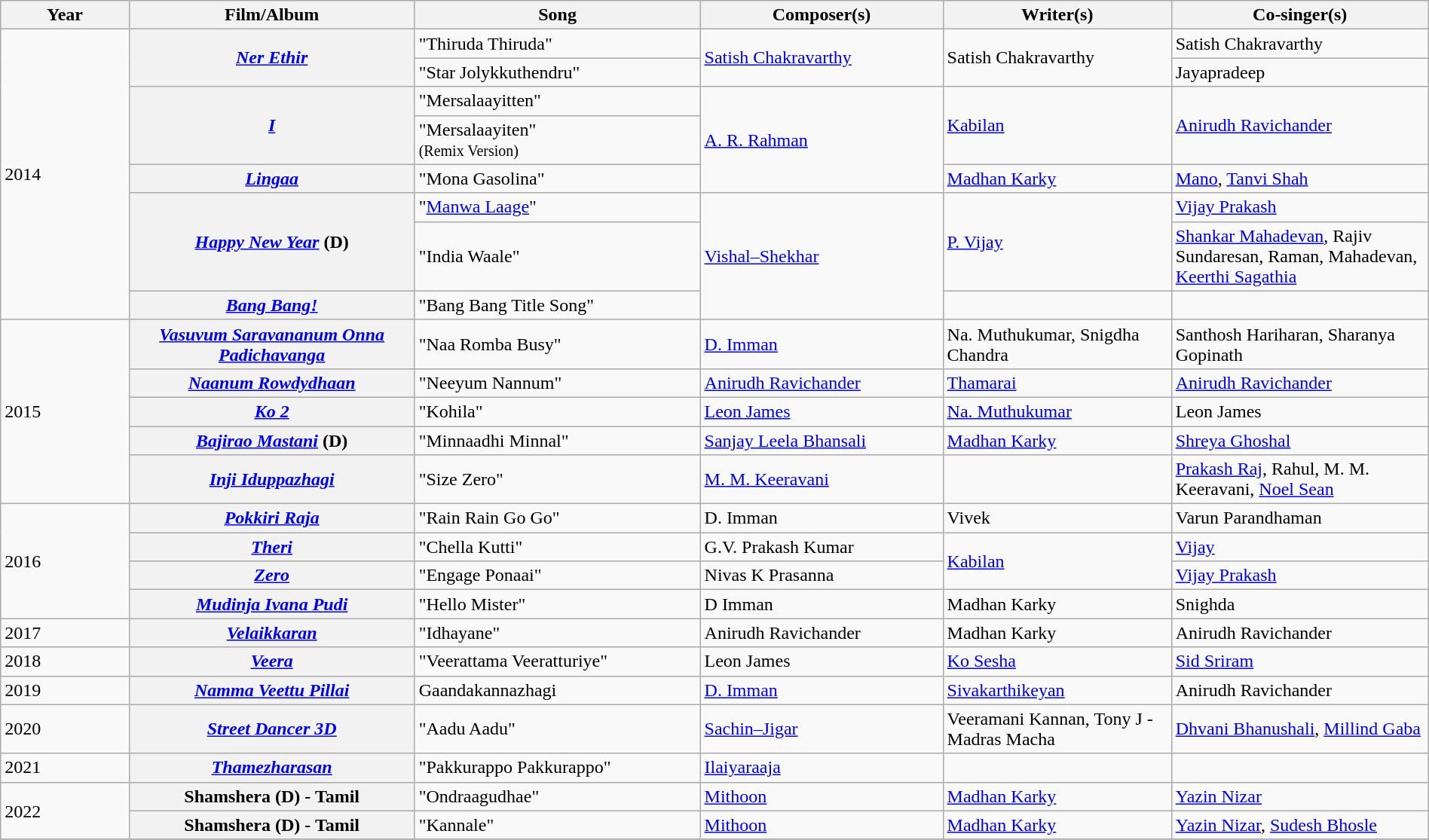<table class="wikitable plainrowheaders" width="100%" textcolor:#000;">
<tr>
<th scope="col" width="9%"><strong>Year</strong></th>
<th scope="col" width="20%"><strong>Film/Album</strong></th>
<th scope="col" width="20%"><strong>Song</strong></th>
<th scope="col" width="17%"><strong>Composer(s)</strong></th>
<th scope="col" width="16%"><strong>Writer(s)</strong></th>
<th scope="col" width="18%"><strong>Co-singer(s)</strong></th>
</tr>
<tr>
<td rowspan="8">2014</td>
<th rowspan="2"><em><a href='#'>Ner Ethir</a></em></th>
<td>"Thiruda Thiruda"</td>
<td rowspan="2"><a href='#'>Satish Chakravarthy</a></td>
<td rowspan="2">Satish Chakravarthy</td>
<td>Satish Chakravarthy</td>
</tr>
<tr>
<td>"Star Jolykkuthendru"</td>
<td>Jayapradeep</td>
</tr>
<tr>
<th rowspan="2"><em><a href='#'>I</a></em></th>
<td>"Mersalaayitten"</td>
<td rowspan="3"><a href='#'>A. R. Rahman</a></td>
<td rowspan="2"><a href='#'>Kabilan</a></td>
<td rowspan="2"><a href='#'>Anirudh Ravichander</a></td>
</tr>
<tr>
<td>"Mersalaayiten"<br><small>(Remix Version)</small></td>
</tr>
<tr>
<th><em><a href='#'>Lingaa</a></em></th>
<td>"Mona Gasolina"</td>
<td><a href='#'>Madhan Karky</a></td>
<td><a href='#'>Mano</a>, <a href='#'>Tanvi Shah</a></td>
</tr>
<tr>
<th rowspan="2"><em><a href='#'>Happy New Year</a></em> (D)</th>
<td>"<a href='#'>Manwa Laage</a>"</td>
<td rowspan="3"><a href='#'>Vishal–Shekhar</a></td>
<td rowspan="2"><a href='#'>P. Vijay</a></td>
<td><a href='#'>Vijay Prakash</a></td>
</tr>
<tr>
<td>"India Waale"</td>
<td><a href='#'>Shankar Mahadevan</a>, Rajiv Sundaresan, Raman, Mahadevan, <a href='#'>Keerthi Sagathia</a></td>
</tr>
<tr>
<th><em><a href='#'>Bang Bang!</a></em></th>
<td>"Bang Bang Title Song"</td>
<td></td>
<td></td>
</tr>
<tr>
<td rowspan="5">2015</td>
<th><em><a href='#'>Vasuvum Saravananum Onna Padichavanga</a></em></th>
<td>"Naa Romba Busy"</td>
<td><a href='#'>D. Imman</a></td>
<td>Na. Muthukumar, Snigdha Chandra</td>
<td>Santhosh Hariharan, Sharanya Gopinath</td>
</tr>
<tr>
<th><em><a href='#'>Naanum Rowdydhaan</a></em></th>
<td>"Neeyum Nannum"</td>
<td><a href='#'>Anirudh Ravichander</a></td>
<td><a href='#'>Thamarai</a></td>
<td><a href='#'>Anirudh Ravichander</a></td>
</tr>
<tr>
<th><em><a href='#'>Ko 2</a></em></th>
<td>"Kohila"</td>
<td><a href='#'>Leon James</a></td>
<td><a href='#'>Na. Muthukumar</a></td>
<td>Leon James</td>
</tr>
<tr>
<th><em><a href='#'>Bajirao Mastani</a></em> (D)</th>
<td>"Minnaadhi Minnal"</td>
<td><a href='#'>Sanjay Leela Bhansali</a></td>
<td><a href='#'>Madhan Karky</a></td>
<td><a href='#'>Shreya Ghoshal</a></td>
</tr>
<tr>
<th><em><a href='#'>Inji Iduppazhagi</a></em></th>
<td>"Size Zero"</td>
<td><a href='#'>M. M. Keeravani</a></td>
<td></td>
<td><a href='#'>Prakash Raj</a>, Rahul, M. M. Keeravani, <a href='#'>Noel Sean</a></td>
</tr>
<tr>
<td rowspan="4">2016</td>
<th><em><a href='#'>Pokkiri Raja</a></em></th>
<td>"Rain Rain Go Go"</td>
<td>D. Imman</td>
<td>Vivek</td>
<td>Varun Parandhaman</td>
</tr>
<tr>
<th><em><a href='#'>Theri</a></em></th>
<td>"Chella Kutti"</td>
<td>G.V. Prakash Kumar</td>
<td rowspan="2"><a href='#'>Kabilan</a></td>
<td><a href='#'>Vijay</a></td>
</tr>
<tr>
<th><em><a href='#'>Zero</a></em></th>
<td>"Engage Ponaai"</td>
<td>Nivas K Prasanna</td>
<td><a href='#'>Vijay Prakash</a></td>
</tr>
<tr>
<th><em><a href='#'>Mudinja Ivana Pudi</a></em></th>
<td>"Hello Mister"</td>
<td>D Imman</td>
<td>Madhan Karky</td>
<td>Snighda</td>
</tr>
<tr>
<td>2017</td>
<th><em><a href='#'>Velaikkaran</a></em></th>
<td>"Idhayane"</td>
<td>Anirudh Ravichander</td>
<td>Madhan Karky</td>
<td>Anirudh Ravichander</td>
</tr>
<tr>
<td>2018</td>
<th><em><a href='#'>Veera</a></em></th>
<td>"Veerattama Veeratturiye"</td>
<td>Leon James</td>
<td><a href='#'>Ko Sesha</a></td>
<td><a href='#'>Sid Sriram</a></td>
</tr>
<tr>
<td>2019</td>
<th><em><a href='#'>Namma Veettu Pillai</a></em></th>
<td>Gaandakannazhagi</td>
<td><a href='#'>D. Imman</a></td>
<td><a href='#'>Sivakarthikeyan</a></td>
<td>Anirudh Ravichander</td>
</tr>
<tr>
<td>2020</td>
<th><em><a href='#'>Street Dancer 3D</a></em></th>
<td>"Aadu Aadu"</td>
<td><a href='#'>Sachin–Jigar</a></td>
<td>Veeramani Kannan, Tony J - Madras Macha</td>
<td><a href='#'>Dhvani Bhanushali</a>, <a href='#'>Millind Gaba</a></td>
</tr>
<tr>
<td>2021</td>
<th><em><a href='#'>Thamezharasan</a></em></th>
<td>"Pakkurappo Pakkurappo"</td>
<td><a href='#'>Ilaiyaraaja</a></td>
<td></td>
<td></td>
</tr>
<tr>
<td rowspan="2">2022</td>
<th>Shamshera (D) - Tamil</th>
<td>"Ondraagudhae"</td>
<td><a href='#'>Mithoon</a></td>
<td><a href='#'>Madhan Karky</a></td>
<td><a href='#'>Yazin Nizar</a></td>
</tr>
<tr>
<th>Shamshera (D) - Tamil</th>
<td>"Kannale"</td>
<td><a href='#'>Mithoon</a></td>
<td><a href='#'>Madhan Karky</a></td>
<td><a href='#'>Yazin Nizar</a>, <a href='#'>Sudesh Bhosle</a></td>
</tr>
<tr>
</tr>
</table>
